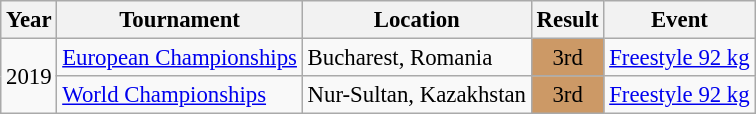<table class="wikitable" style="font-size:95%;">
<tr>
<th>Year</th>
<th>Tournament</th>
<th>Location</th>
<th>Result</th>
<th>Event</th>
</tr>
<tr>
<td rowspan=2>2019</td>
<td><a href='#'>European Championships</a></td>
<td> Bucharest, Romania</td>
<td align="center" bgcolor="cc9966">3rd</td>
<td><a href='#'>Freestyle 92 kg</a></td>
</tr>
<tr>
<td><a href='#'>World Championships</a></td>
<td> Nur-Sultan, Kazakhstan</td>
<td align="center" bgcolor="cc9966">3rd</td>
<td><a href='#'>Freestyle 92 kg</a></td>
</tr>
</table>
